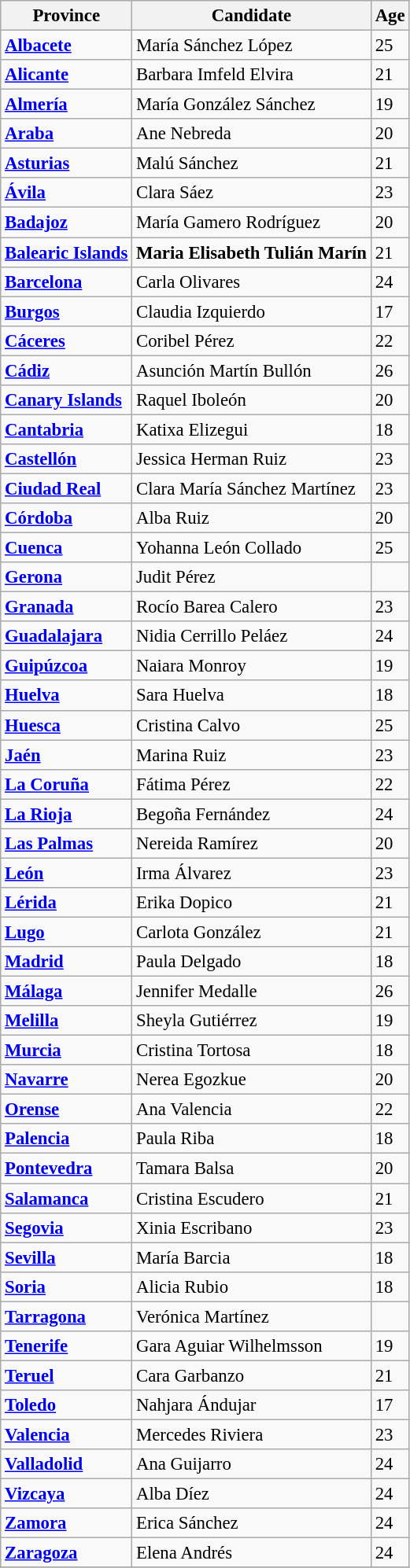<table class="wikitable sortable" style="font-size: 95%;">
<tr>
<th>Province</th>
<th>Candidate</th>
<th>Age</th>
</tr>
<tr>
<td> <strong><a href='#'>Albacete</a></strong></td>
<td>María Sánchez López</td>
<td>25</td>
</tr>
<tr>
<td> <strong><a href='#'>Alicante</a></strong></td>
<td>Barbara Imfeld Elvira</td>
<td>21</td>
</tr>
<tr>
<td> <strong><a href='#'>Almería</a></strong></td>
<td>María González Sánchez</td>
<td>19</td>
</tr>
<tr>
<td> <strong><a href='#'>Araba</a></strong></td>
<td>Ane Nebreda</td>
<td>20</td>
</tr>
<tr>
<td> <strong><a href='#'>Asturias</a></strong></td>
<td>Malú Sánchez</td>
<td>21</td>
</tr>
<tr>
<td> <strong><a href='#'>Ávila</a></strong></td>
<td>Clara Sáez</td>
<td>23</td>
</tr>
<tr>
<td> <strong><a href='#'>Badajoz</a></strong></td>
<td>María Gamero Rodríguez</td>
<td>20</td>
</tr>
<tr>
<td> <strong><a href='#'>Balearic Islands</a></strong></td>
<td><strong>Maria Elisabeth Tulián Marín</strong></td>
<td>21</td>
</tr>
<tr>
<td> <strong><a href='#'>Barcelona</a></strong></td>
<td>Carla Olivares</td>
<td>24</td>
</tr>
<tr>
<td> <strong><a href='#'>Burgos</a></strong></td>
<td>Claudia Izquierdo</td>
<td>17</td>
</tr>
<tr>
<td> <strong><a href='#'>Cáceres</a></strong></td>
<td>Coribel Pérez</td>
<td>22</td>
</tr>
<tr>
<td> <strong><a href='#'>Cádiz</a></strong></td>
<td>Asunción Martín Bullón</td>
<td>26</td>
</tr>
<tr>
<td> <strong><a href='#'>Canary Islands</a></strong></td>
<td>Raquel Iboleón</td>
<td>20</td>
</tr>
<tr>
<td> <strong><a href='#'>Cantabria</a></strong></td>
<td>Katixa Elizegui</td>
<td>18</td>
</tr>
<tr>
<td> <strong><a href='#'>Castellón</a></strong></td>
<td>Jessica Herman Ruiz</td>
<td>23</td>
</tr>
<tr>
<td> <strong><a href='#'>Ciudad Real</a></strong></td>
<td>Clara María Sánchez Martínez</td>
<td>23</td>
</tr>
<tr>
<td> <strong><a href='#'>Córdoba</a></strong></td>
<td>Alba Ruiz</td>
<td>20</td>
</tr>
<tr>
<td> <strong><a href='#'>Cuenca</a></strong></td>
<td>Yohanna León Collado</td>
<td>25</td>
</tr>
<tr>
<td> <strong><a href='#'>Gerona</a></strong></td>
<td>Judit Pérez</td>
<td></td>
</tr>
<tr>
<td> <strong><a href='#'>Granada</a></strong></td>
<td>Rocío Barea Calero</td>
<td>23</td>
</tr>
<tr>
<td> <strong><a href='#'>Guadalajara</a></strong></td>
<td>Nidia Cerrillo Peláez</td>
<td>24</td>
</tr>
<tr>
<td> <strong><a href='#'>Guipúzcoa</a></strong></td>
<td>Naiara Monroy</td>
<td>19</td>
</tr>
<tr>
<td> <strong><a href='#'>Huelva</a></strong></td>
<td>Sara Huelva</td>
<td>18</td>
</tr>
<tr>
<td> <strong><a href='#'>Huesca</a></strong></td>
<td>Cristina Calvo</td>
<td>25</td>
</tr>
<tr>
<td> <strong><a href='#'>Jaén</a></strong></td>
<td>Marina Ruiz</td>
<td>23</td>
</tr>
<tr>
<td> <strong><a href='#'>La Coruña</a></strong></td>
<td>Fátima Pérez</td>
<td>22</td>
</tr>
<tr>
<td> <strong><a href='#'>La Rioja</a></strong></td>
<td>Begoña Fernández</td>
<td>24</td>
</tr>
<tr>
<td> <strong><a href='#'>Las Palmas</a></strong></td>
<td>Nereida Ramírez</td>
<td>20</td>
</tr>
<tr>
<td> <strong><a href='#'>León</a></strong></td>
<td>Irma Álvarez</td>
<td>23</td>
</tr>
<tr>
<td> <strong><a href='#'>Lérida</a></strong></td>
<td>Erika Dopico</td>
<td>21</td>
</tr>
<tr>
<td> <strong><a href='#'>Lugo</a></strong></td>
<td>Carlota González</td>
<td>21</td>
</tr>
<tr>
<td> <strong><a href='#'>Madrid</a></strong></td>
<td>Paula Delgado</td>
<td>18</td>
</tr>
<tr>
<td> <strong><a href='#'>Málaga</a></strong></td>
<td>Jennifer Medalle</td>
<td>26</td>
</tr>
<tr>
<td> <strong><a href='#'>Melilla</a></strong></td>
<td>Sheyla Gutiérrez</td>
<td>19</td>
</tr>
<tr>
<td> <strong><a href='#'>Murcia</a></strong></td>
<td>Cristina Tortosa</td>
<td>18</td>
</tr>
<tr>
<td> <strong><a href='#'>Navarre</a></strong></td>
<td>Nerea Egozkue</td>
<td>20</td>
</tr>
<tr>
<td> <strong><a href='#'>Orense</a></strong></td>
<td>Ana Valencia</td>
<td>22</td>
</tr>
<tr>
<td> <strong><a href='#'>Palencia</a></strong></td>
<td>Paula Riba</td>
<td>18</td>
</tr>
<tr>
<td> <strong><a href='#'>Pontevedra</a></strong></td>
<td>Tamara Balsa</td>
<td>20</td>
</tr>
<tr>
<td> <strong><a href='#'>Salamanca</a></strong></td>
<td>Cristina Escudero</td>
<td>21</td>
</tr>
<tr>
<td> <strong><a href='#'>Segovia</a></strong></td>
<td>Xinia Escribano</td>
<td>23</td>
</tr>
<tr>
<td> <strong><a href='#'>Sevilla</a></strong></td>
<td>María Barcia</td>
<td>18</td>
</tr>
<tr>
<td> <strong><a href='#'>Soria</a></strong></td>
<td>Alicia Rubio</td>
<td>18</td>
</tr>
<tr>
<td> <strong><a href='#'>Tarragona</a></strong></td>
<td>Verónica Martínez</td>
<td></td>
</tr>
<tr>
<td> <strong><a href='#'>Tenerife</a></strong></td>
<td>Gara Aguiar Wilhelmsson</td>
<td>19</td>
</tr>
<tr>
<td> <strong><a href='#'>Teruel</a></strong></td>
<td>Cara Garbanzo</td>
<td>21</td>
</tr>
<tr>
<td> <strong><a href='#'>Toledo</a></strong></td>
<td>Nahjara Ándujar</td>
<td>17</td>
</tr>
<tr>
<td> <strong><a href='#'>Valencia</a></strong></td>
<td>Mercedes Riviera</td>
<td>23</td>
</tr>
<tr>
<td> <strong><a href='#'>Valladolid</a></strong></td>
<td>Ana Guijarro</td>
<td>24</td>
</tr>
<tr>
<td> <strong><a href='#'>Vizcaya</a></strong></td>
<td>Alba Díez</td>
<td>24</td>
</tr>
<tr>
<td> <strong><a href='#'>Zamora</a></strong></td>
<td>Erica Sánchez</td>
<td>24</td>
</tr>
<tr>
<td> <strong><a href='#'>Zaragoza</a></strong></td>
<td>Elena Andrés</td>
<td>24</td>
</tr>
<tr>
</tr>
</table>
